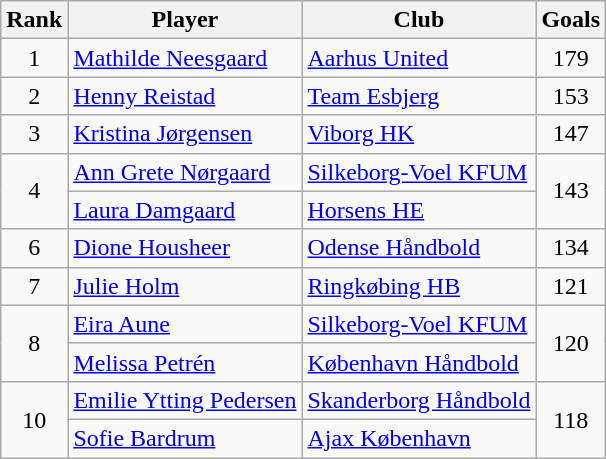<table class="wikitable sortable" style="text-align:center">
<tr>
<th>Rank</th>
<th>Player</th>
<th>Club</th>
<th>Goals</th>
</tr>
<tr>
<td>1</td>
<td style="text-align:left"> <a href='#'>Mathilde Neesgaard</a></td>
<td style="text-align:left"><a href='#'>Aarhus United</a></td>
<td>179</td>
</tr>
<tr>
<td>2</td>
<td style="text-align:left"> <a href='#'>Henny Reistad</a></td>
<td style="text-align:left"><a href='#'>Team Esbjerg</a></td>
<td>153</td>
</tr>
<tr>
<td>3</td>
<td style="text-align:left"> <a href='#'>Kristina Jørgensen</a></td>
<td style="text-align:left"><a href='#'>Viborg HK</a></td>
<td>147</td>
</tr>
<tr>
<td rowspan=2>4</td>
<td style="text-align:left"> <a href='#'>Ann Grete Nørgaard</a></td>
<td style="text-align:left"><a href='#'>Silkeborg-Voel KFUM</a></td>
<td rowspan=2>143</td>
</tr>
<tr>
<td style="text-align:left"> <a href='#'>Laura Damgaard</a></td>
<td style="text-align:left"><a href='#'>Horsens HE</a></td>
</tr>
<tr>
<td>6</td>
<td style="text-align:left"> <a href='#'>Dione Housheer</a></td>
<td style="text-align:left"><a href='#'>Odense Håndbold</a></td>
<td>134</td>
</tr>
<tr>
<td>7</td>
<td style="text-align:left"> <a href='#'>Julie Holm</a></td>
<td style="text-align:left"><a href='#'>Ringkøbing HB</a></td>
<td>121</td>
</tr>
<tr>
<td rowspan=2>8</td>
<td style="text-align:left"> <a href='#'>Eira Aune</a></td>
<td style="text-align:left"><a href='#'>Silkeborg-Voel KFUM</a></td>
<td rowspan=2>120</td>
</tr>
<tr>
<td style="text-align:left"> <a href='#'>Melissa Petrén</a></td>
<td style="text-align:left"><a href='#'>København Håndbold</a></td>
</tr>
<tr>
<td rowspan=2>10</td>
<td style="text-align:left"> <a href='#'>Emilie Ytting Pedersen</a></td>
<td style="text-align:left"><a href='#'>Skanderborg Håndbold</a></td>
<td rowspan=2>118</td>
</tr>
<tr>
<td style="text-align:left"> <a href='#'>Sofie Bardrum</a></td>
<td style="text-align:left"><a href='#'>Ajax København</a></td>
</tr>
</table>
